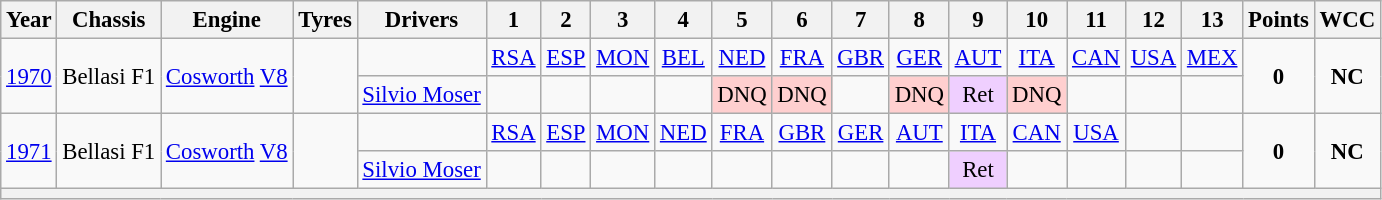<table class="wikitable" style="text-align:center; font-size:95%">
<tr>
<th>Year</th>
<th>Chassis</th>
<th>Engine</th>
<th>Tyres</th>
<th>Drivers</th>
<th>1</th>
<th>2</th>
<th>3</th>
<th>4</th>
<th>5</th>
<th>6</th>
<th>7</th>
<th>8</th>
<th>9</th>
<th>10</th>
<th>11</th>
<th>12</th>
<th>13</th>
<th>Points</th>
<th>WCC</th>
</tr>
<tr>
<td rowspan="2"><a href='#'>1970</a></td>
<td rowspan="2">Bellasi F1</td>
<td rowspan="2"><a href='#'>Cosworth</a> <a href='#'>V8</a></td>
<td rowspan="2"></td>
<td></td>
<td><a href='#'>RSA</a></td>
<td><a href='#'>ESP</a></td>
<td><a href='#'>MON</a></td>
<td><a href='#'>BEL</a></td>
<td><a href='#'>NED</a></td>
<td><a href='#'>FRA</a></td>
<td><a href='#'>GBR</a></td>
<td><a href='#'>GER</a></td>
<td><a href='#'>AUT</a></td>
<td><a href='#'>ITA</a></td>
<td><a href='#'>CAN</a></td>
<td><a href='#'>USA</a></td>
<td><a href='#'>MEX</a></td>
<td rowspan="2"><strong>0</strong></td>
<td rowspan="2"><strong>NC</strong></td>
</tr>
<tr>
<td align="left"> <a href='#'>Silvio Moser</a></td>
<td></td>
<td></td>
<td></td>
<td></td>
<td style="background:#FFCFCF;">DNQ</td>
<td style="background:#FFCFCF;">DNQ</td>
<td></td>
<td style="background:#FFCFCF;">DNQ</td>
<td style="background:#EFCFFF;">Ret</td>
<td style="background:#FFCFCF;">DNQ</td>
<td></td>
<td></td>
<td></td>
</tr>
<tr>
<td rowspan="2"><a href='#'>1971</a></td>
<td rowspan="2">Bellasi F1</td>
<td rowspan="2"><a href='#'>Cosworth</a> <a href='#'>V8</a></td>
<td rowspan="2"></td>
<td></td>
<td><a href='#'>RSA</a></td>
<td><a href='#'>ESP</a></td>
<td><a href='#'>MON</a></td>
<td><a href='#'>NED</a></td>
<td><a href='#'>FRA</a></td>
<td><a href='#'>GBR</a></td>
<td><a href='#'>GER</a></td>
<td><a href='#'>AUT</a></td>
<td><a href='#'>ITA</a></td>
<td><a href='#'>CAN</a></td>
<td><a href='#'>USA</a></td>
<td></td>
<td></td>
<td rowspan="2"><strong>0</strong></td>
<td rowspan="2"><strong>NC</strong></td>
</tr>
<tr>
<td align="left"> <a href='#'>Silvio Moser</a></td>
<td></td>
<td></td>
<td></td>
<td></td>
<td></td>
<td></td>
<td></td>
<td></td>
<td style="background:#EFCFFF;">Ret</td>
<td></td>
<td></td>
<td></td>
<td></td>
</tr>
<tr>
<th colspan="20"></th>
</tr>
</table>
